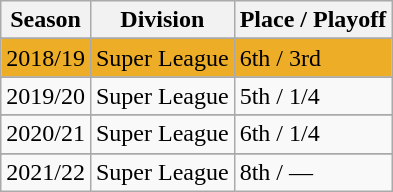<table class="wikitable">
<tr style="background:#f0f6fa;">
<th><strong>Season</strong></th>
<th><strong>Division</strong></th>
<th><strong>Place / Playoff</strong></th>
</tr>
<tr>
</tr>
<tr bgcolor="#EDAD27">
<td>2018/19</td>
<td>Super League</td>
<td>6th / 3rd</td>
</tr>
<tr style="background:#f0f6fa;">
</tr>
<tr>
</tr>
<tr bgcolor=>
<td>2019/20</td>
<td>Super League</td>
<td>5th / 1/4</td>
</tr>
<tr>
</tr>
<tr bgcolor=>
<td>2020/21</td>
<td>Super League</td>
<td>6th / 1/4</td>
</tr>
<tr>
</tr>
<tr bgcolor=>
<td>2021/22</td>
<td>Super League</td>
<td>8th / —</td>
</tr>
</table>
